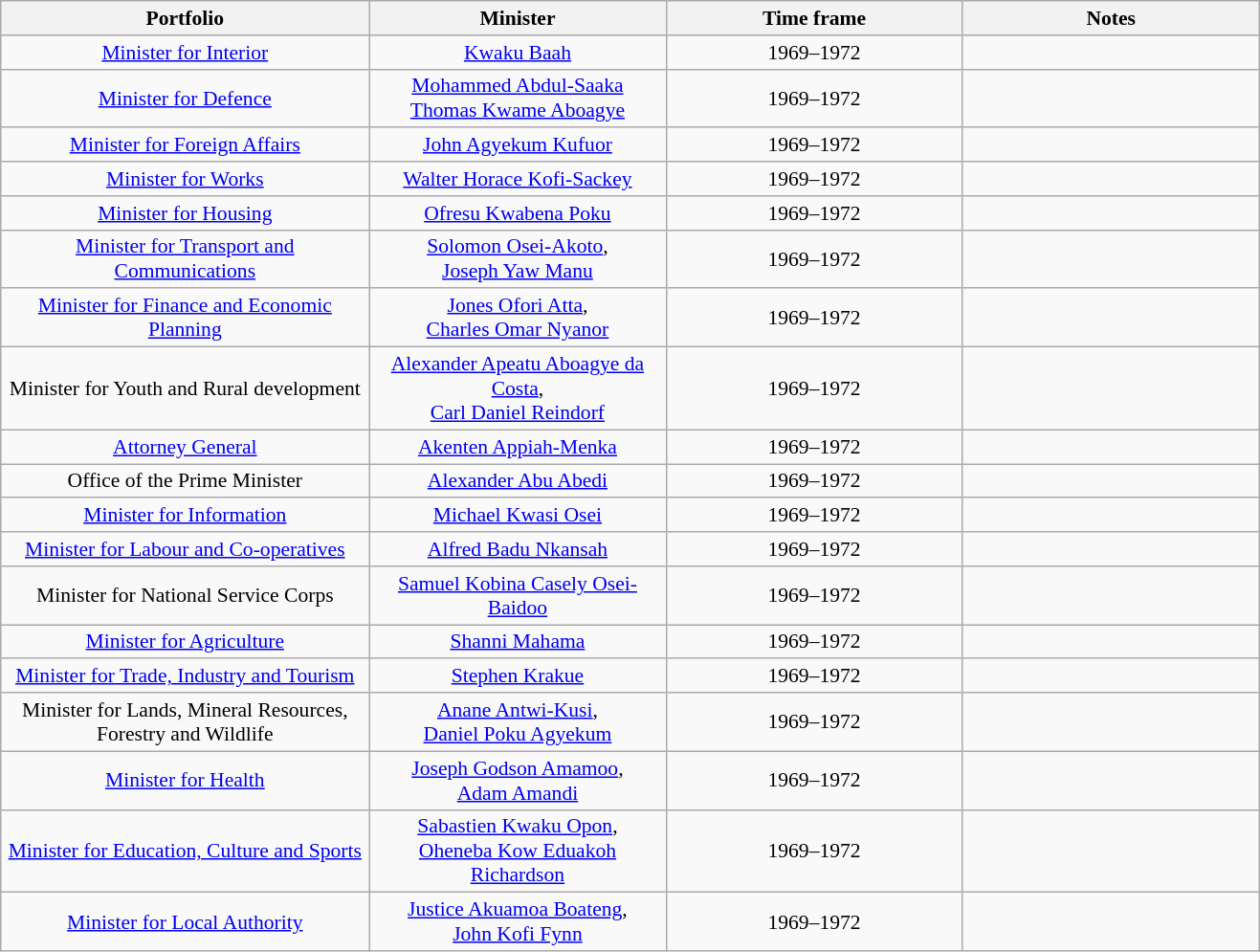<table class="wikitable" style="font-size:90%; text-align:center;">
<tr>
<th width=250>Portfolio</th>
<th width=200>Minister</th>
<th width=200>Time frame</th>
<th width=200>Notes</th>
</tr>
<tr>
<td><a href='#'>Minister for Interior</a></td>
<td><a href='#'>Kwaku Baah</a></td>
<td>1969–1972</td>
<td></td>
</tr>
<tr>
<td><a href='#'>Minister for Defence</a></td>
<td><a href='#'>Mohammed Abdul-Saaka</a><br><a href='#'>Thomas Kwame Aboagye</a></td>
<td>1969–1972</td>
<td></td>
</tr>
<tr>
<td><a href='#'>Minister for Foreign Affairs</a></td>
<td><a href='#'>John Agyekum Kufuor</a></td>
<td>1969–1972</td>
<td></td>
</tr>
<tr>
<td><a href='#'>Minister for Works</a></td>
<td><a href='#'>Walter Horace Kofi-Sackey</a></td>
<td>1969–1972</td>
<td></td>
</tr>
<tr>
<td><a href='#'>Minister for Housing</a></td>
<td><a href='#'>Ofresu Kwabena Poku</a></td>
<td>1969–1972</td>
<td></td>
</tr>
<tr>
<td><a href='#'>Minister for Transport and Communications</a></td>
<td><a href='#'>Solomon Osei-Akoto</a>,<br><a href='#'>Joseph Yaw Manu</a></td>
<td>1969–1972</td>
<td></td>
</tr>
<tr>
<td><a href='#'>Minister for Finance and Economic Planning</a></td>
<td><a href='#'>Jones Ofori Atta</a>,<br><a href='#'>Charles Omar Nyanor</a></td>
<td>1969–1972</td>
<td></td>
</tr>
<tr>
<td>Minister for Youth and Rural development</td>
<td><a href='#'>Alexander Apeatu Aboagye da Costa</a>,<br><a href='#'>Carl Daniel Reindorf</a></td>
<td>1969–1972</td>
<td></td>
</tr>
<tr>
<td><a href='#'>Attorney General</a></td>
<td><a href='#'>Akenten Appiah-Menka</a></td>
<td>1969–1972</td>
<td></td>
</tr>
<tr>
<td>Office of the Prime Minister</td>
<td><a href='#'>Alexander Abu Abedi</a></td>
<td>1969–1972</td>
<td></td>
</tr>
<tr>
<td><a href='#'>Minister for Information</a></td>
<td><a href='#'>Michael Kwasi Osei</a></td>
<td>1969–1972</td>
<td></td>
</tr>
<tr>
<td><a href='#'>Minister for Labour and Co-operatives</a></td>
<td><a href='#'>Alfred Badu Nkansah</a></td>
<td>1969–1972</td>
<td></td>
</tr>
<tr>
<td>Minister for National Service Corps</td>
<td><a href='#'>Samuel Kobina Casely Osei-Baidoo</a></td>
<td>1969–1972</td>
<td></td>
</tr>
<tr>
<td><a href='#'>Minister for Agriculture</a></td>
<td><a href='#'>Shanni Mahama</a></td>
<td>1969–1972</td>
<td></td>
</tr>
<tr>
<td><a href='#'>Minister for Trade, Industry and Tourism</a></td>
<td><a href='#'>Stephen Krakue</a></td>
<td>1969–1972</td>
<td></td>
</tr>
<tr>
<td>Minister for Lands, Mineral Resources, Forestry and Wildlife</td>
<td><a href='#'>Anane Antwi-Kusi</a>,<br><a href='#'>Daniel Poku Agyekum</a></td>
<td>1969–1972</td>
<td></td>
</tr>
<tr>
<td><a href='#'>Minister for Health</a></td>
<td><a href='#'>Joseph Godson Amamoo</a>,<br><a href='#'>Adam Amandi</a></td>
<td>1969–1972</td>
<td></td>
</tr>
<tr>
<td><a href='#'>Minister for Education, Culture and Sports</a></td>
<td><a href='#'>Sabastien Kwaku Opon</a>,<br><a href='#'>Oheneba Kow Eduakoh Richardson</a></td>
<td>1969–1972</td>
<td></td>
</tr>
<tr>
<td><a href='#'>Minister for Local Authority</a></td>
<td><a href='#'>Justice Akuamoa Boateng</a>,<br><a href='#'>John Kofi Fynn</a></td>
<td>1969–1972</td>
<td></td>
</tr>
</table>
